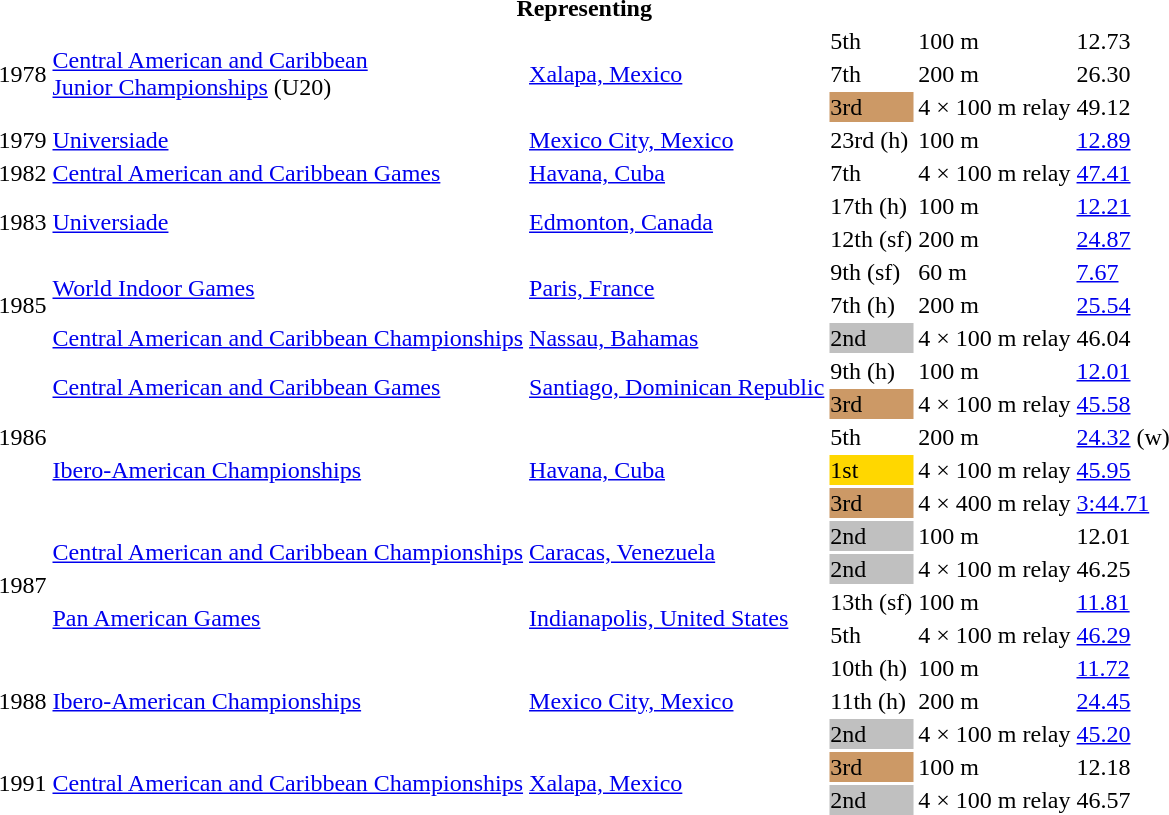<table>
<tr>
<th colspan="6">Representing </th>
</tr>
<tr>
<td rowspan=3>1978</td>
<td rowspan=3><a href='#'>Central American and Caribbean<br>Junior Championships</a> (U20)</td>
<td rowspan=3><a href='#'>Xalapa, Mexico</a></td>
<td>5th</td>
<td>100 m</td>
<td>12.73</td>
</tr>
<tr>
<td>7th</td>
<td>200 m</td>
<td>26.30</td>
</tr>
<tr>
<td bgcolor=cc9966>3rd</td>
<td>4 × 100 m relay</td>
<td>49.12</td>
</tr>
<tr>
<td>1979</td>
<td><a href='#'>Universiade</a></td>
<td><a href='#'>Mexico City, Mexico</a></td>
<td>23rd (h)</td>
<td>100 m</td>
<td><a href='#'>12.89</a></td>
</tr>
<tr>
<td>1982</td>
<td><a href='#'>Central American and Caribbean Games</a></td>
<td><a href='#'>Havana, Cuba</a></td>
<td>7th</td>
<td>4 × 100 m relay</td>
<td><a href='#'>47.41</a></td>
</tr>
<tr>
<td rowspan=2>1983</td>
<td rowspan=2><a href='#'>Universiade</a></td>
<td rowspan=2><a href='#'>Edmonton, Canada</a></td>
<td>17th (h)</td>
<td>100 m</td>
<td><a href='#'>12.21</a></td>
</tr>
<tr>
<td>12th (sf)</td>
<td>200 m</td>
<td><a href='#'>24.87</a></td>
</tr>
<tr>
<td rowspan=3>1985</td>
<td rowspan=2><a href='#'>World Indoor Games</a></td>
<td rowspan=2><a href='#'>Paris, France</a></td>
<td>9th (sf)</td>
<td>60 m</td>
<td><a href='#'>7.67</a></td>
</tr>
<tr>
<td>7th (h)</td>
<td>200 m</td>
<td><a href='#'>25.54</a></td>
</tr>
<tr>
<td><a href='#'>Central American and Caribbean Championships</a></td>
<td><a href='#'>Nassau, Bahamas</a></td>
<td bgcolor=silver>2nd</td>
<td>4 × 100 m relay</td>
<td>46.04</td>
</tr>
<tr>
<td rowspan=5>1986</td>
<td rowspan=2><a href='#'>Central American and Caribbean Games</a></td>
<td rowspan=2><a href='#'>Santiago, Dominican Republic</a></td>
<td>9th (h)</td>
<td>100 m</td>
<td><a href='#'>12.01</a></td>
</tr>
<tr>
<td bgcolor=cc9966>3rd</td>
<td>4 × 100 m relay</td>
<td><a href='#'>45.58</a></td>
</tr>
<tr>
<td rowspan=3><a href='#'>Ibero-American Championships</a></td>
<td rowspan=3><a href='#'>Havana, Cuba</a></td>
<td>5th</td>
<td>200 m</td>
<td><a href='#'>24.32</a> (w)</td>
</tr>
<tr>
<td bgcolor=gold>1st</td>
<td>4 × 100 m relay</td>
<td><a href='#'>45.95</a></td>
</tr>
<tr>
<td bgcolor=cc9966>3rd</td>
<td>4 × 400 m relay</td>
<td><a href='#'>3:44.71</a></td>
</tr>
<tr>
<td rowspan=4>1987</td>
<td rowspan=2><a href='#'>Central American and Caribbean Championships</a></td>
<td rowspan=2><a href='#'>Caracas, Venezuela</a></td>
<td bgcolor=silver>2nd</td>
<td>100 m</td>
<td>12.01</td>
</tr>
<tr>
<td bgcolor=silver>2nd</td>
<td>4 × 100 m relay</td>
<td>46.25</td>
</tr>
<tr>
<td rowspan=2><a href='#'>Pan American Games</a></td>
<td rowspan=2><a href='#'>Indianapolis, United States</a></td>
<td>13th (sf)</td>
<td>100 m</td>
<td><a href='#'>11.81</a></td>
</tr>
<tr>
<td>5th</td>
<td>4 × 100 m relay</td>
<td><a href='#'>46.29</a></td>
</tr>
<tr>
<td rowspan=3>1988</td>
<td rowspan=3><a href='#'>Ibero-American Championships</a></td>
<td rowspan=3><a href='#'>Mexico City, Mexico</a></td>
<td>10th (h)</td>
<td>100 m</td>
<td><a href='#'>11.72</a></td>
</tr>
<tr>
<td>11th (h)</td>
<td>200 m</td>
<td><a href='#'>24.45</a></td>
</tr>
<tr>
<td bgcolor=silver>2nd</td>
<td>4 × 100 m relay</td>
<td><a href='#'>45.20</a></td>
</tr>
<tr>
<td rowspan=2>1991</td>
<td rowspan=2><a href='#'>Central American and Caribbean Championships</a></td>
<td rowspan=2><a href='#'>Xalapa, Mexico</a></td>
<td bgcolor=cc9966>3rd</td>
<td>100 m</td>
<td>12.18</td>
</tr>
<tr>
<td bgcolor=silver>2nd</td>
<td>4 × 100 m relay</td>
<td>46.57</td>
</tr>
</table>
